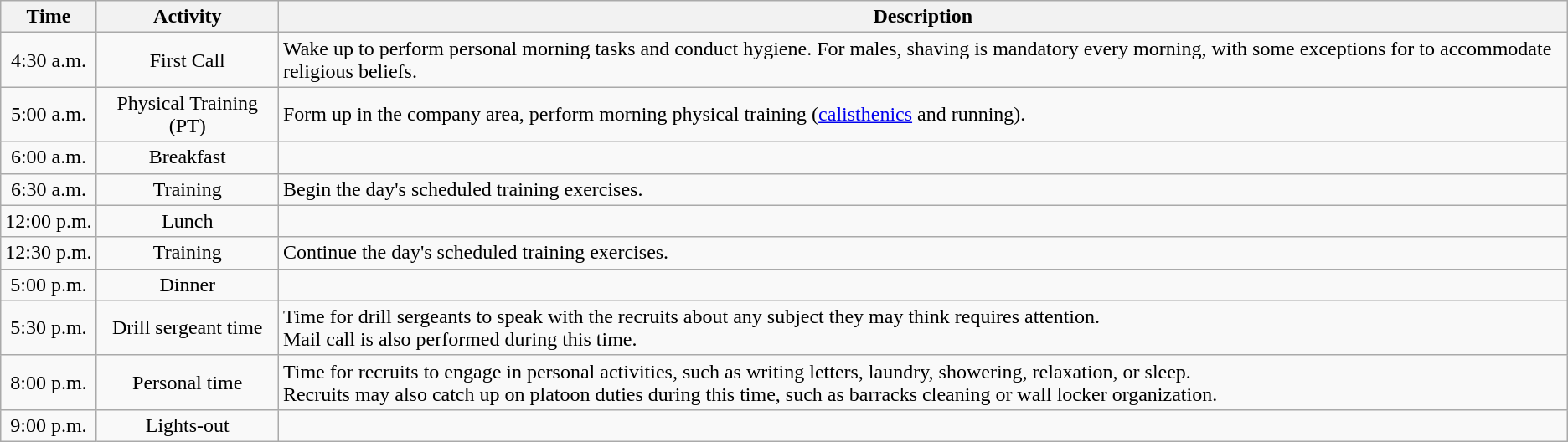<table class="wikitable">
<tr>
<th>Time</th>
<th>Activity</th>
<th>Description</th>
</tr>
<tr>
<td style="text-align:center;">4:30 a.m.</td>
<td style="text-align:center;">First Call</td>
<td align="left">Wake up to perform personal morning tasks and conduct hygiene. For males, shaving is mandatory every morning, with some exceptions for to accommodate religious beliefs.</td>
</tr>
<tr>
<td style="text-align:center;">5:00 a.m.</td>
<td style="text-align:center;">Physical Training (PT)</td>
<td align="left">Form up in the company area, perform morning physical training (<a href='#'>calisthenics</a> and running).</td>
</tr>
<tr style="text-align:center;">
<td>6:00 a.m.</td>
<td>Breakfast</td>
<td style="text-align:center;"></td>
</tr>
<tr>
<td style="text-align:center;">6:30 a.m.</td>
<td style="text-align:center;">Training</td>
<td align="left">Begin the day's scheduled training exercises.</td>
</tr>
<tr style="text-align:center;">
<td>12:00 p.m.</td>
<td>Lunch</td>
<td style="text-align:center;"></td>
</tr>
<tr>
<td style="text-align:center;">12:30 p.m.</td>
<td style="text-align:center;">Training</td>
<td align="left">Continue the day's scheduled training exercises.</td>
</tr>
<tr style="text-align:center;">
<td>5:00 p.m.</td>
<td>Dinner</td>
<td style="text-align:center;"></td>
</tr>
<tr>
<td style="text-align:center;">5:30 p.m.</td>
<td style="text-align:center;">Drill sergeant time</td>
<td align="left">Time for drill sergeants to speak with the recruits about any subject they may think requires attention.<br>Mail call is also performed during this time.</td>
</tr>
<tr>
<td style="text-align:center;">8:00 p.m.</td>
<td style="text-align:center;">Personal time</td>
<td align="left">Time for recruits to engage in personal activities, such as writing letters, laundry, showering, relaxation, or sleep.<br>Recruits may also catch up on platoon duties during this time, such as barracks cleaning or wall locker organization.</td>
</tr>
<tr style="text-align:center;">
<td>9:00 p.m.</td>
<td>Lights-out</td>
<td style="text-align:center;"></td>
</tr>
</table>
